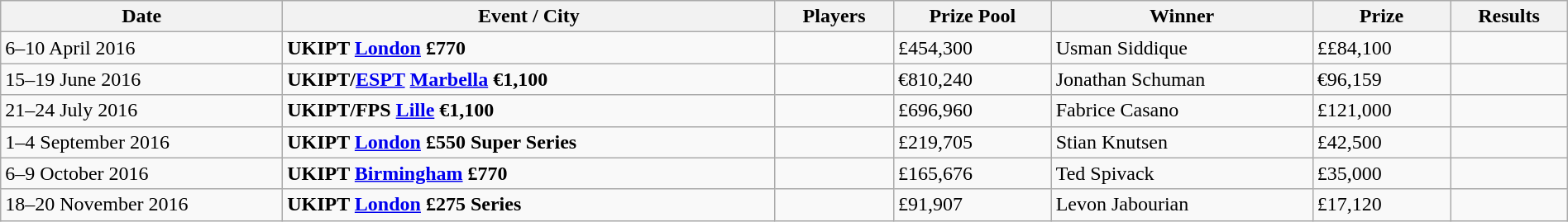<table class="wikitable" width="100%">
<tr>
<th width="18%">Date</th>
<th !width="16%">Event / City</th>
<th !width="11%">Players</th>
<th !width="12%">Prize Pool</th>
<th !width="18%">Winner</th>
<th !width="12%">Prize</th>
<th !width="11%">Results</th>
</tr>
<tr>
<td>6–10 April 2016</td>
<td> <strong>UKIPT <a href='#'>London</a> £770</strong></td>
<td></td>
<td>£454,300</td>
<td> Usman Siddique</td>
<td>££84,100</td>
<td></td>
</tr>
<tr>
<td>15–19 June 2016</td>
<td> <strong>UKIPT/<a href='#'>ESPT</a> <a href='#'>Marbella</a> €1,100</strong></td>
<td></td>
<td>€810,240</td>
<td> Jonathan Schuman</td>
<td>€96,159</td>
<td></td>
</tr>
<tr>
<td>21–24 July 2016</td>
<td> <strong>UKIPT/FPS <a href='#'>Lille</a> €1,100</strong></td>
<td></td>
<td>£696,960</td>
<td> Fabrice Casano</td>
<td>£121,000</td>
<td></td>
</tr>
<tr>
<td>1–4 September 2016</td>
<td> <strong>UKIPT <a href='#'>London</a> £550 Super Series</strong></td>
<td></td>
<td>£219,705</td>
<td> Stian Knutsen</td>
<td>£42,500</td>
<td></td>
</tr>
<tr>
<td>6–9 October 2016</td>
<td> <strong>UKIPT <a href='#'>Birmingham</a> £770</strong></td>
<td></td>
<td>£165,676</td>
<td> Ted Spivack</td>
<td>£35,000</td>
<td></td>
</tr>
<tr>
<td>18–20 November 2016</td>
<td> <strong>UKIPT <a href='#'>London</a> £275 Series</strong></td>
<td></td>
<td>£91,907</td>
<td> Levon Jabourian</td>
<td>£17,120</td>
<td></td>
</tr>
</table>
